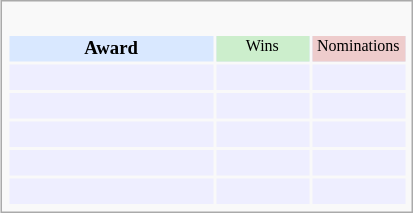<table class="infobox" style="width: 22em; text-align: left; font-size: 78%; vertical-align: middle;">
<tr>
<td colspan="3" style="text-align:center;"> <br> </td>
</tr>
<tr style="background:#d9e8ff; text-align:center;">
<th style="vertical-align: middle;">Award</th>
<td style="background:#cec; font-size:8pt; width:60px;">Wins</td>
<td style="background:#ecc; font-size:8pt; width:60px;">Nominations</td>
</tr>
<tr style="background:#eef;">
<td style="text-align:center;"><br></td>
<td></td>
<td></td>
</tr>
<tr style="background:#eef;">
<td style="text-align:center;"><br></td>
<td></td>
<td></td>
</tr>
<tr style="background:#eef;">
<td style="text-align:center;"><br></td>
<td></td>
<td></td>
</tr>
<tr style="background:#eef;">
<td style="text-align:center;"><br></td>
<td></td>
<td></td>
</tr>
<tr style="background:#eef;">
<td style="text-align:center;"><br></td>
<td></td>
<td></td>
</tr>
</table>
